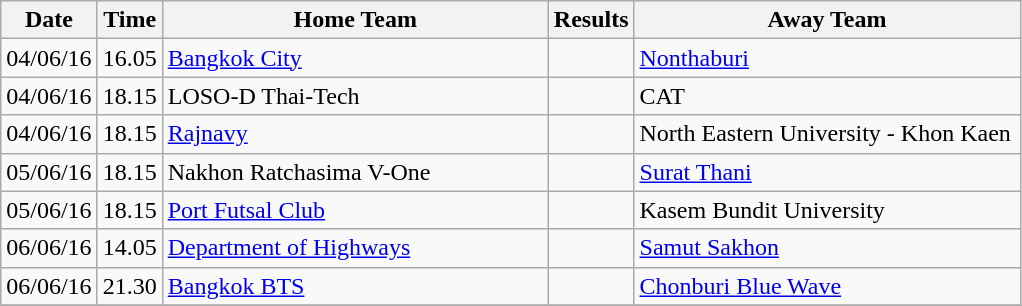<table class="wikitable">
<tr>
<th>Date</th>
<th>Time</th>
<th width="250pt">Home Team</th>
<th>Results</th>
<th width="250pt">Away Team</th>
</tr>
<tr>
<td>04/06/16</td>
<td>16.05</td>
<td><a href='#'>Bangkok City</a></td>
<td></td>
<td><a href='#'>Nonthaburi</a></td>
</tr>
<tr>
<td>04/06/16</td>
<td>18.15</td>
<td>LOSO-D Thai-Tech</td>
<td></td>
<td>CAT</td>
</tr>
<tr>
<td>04/06/16</td>
<td>18.15</td>
<td><a href='#'>Rajnavy</a></td>
<td></td>
<td>North Eastern University - Khon Kaen</td>
</tr>
<tr>
<td>05/06/16</td>
<td>18.15</td>
<td>Nakhon Ratchasima V-One</td>
<td></td>
<td><a href='#'>Surat Thani</a></td>
</tr>
<tr>
<td>05/06/16</td>
<td>18.15</td>
<td><a href='#'>Port Futsal Club</a></td>
<td></td>
<td>Kasem Bundit University</td>
</tr>
<tr>
<td>06/06/16</td>
<td>14.05</td>
<td><a href='#'>Department of Highways</a></td>
<td></td>
<td><a href='#'>Samut Sakhon</a></td>
</tr>
<tr>
<td>06/06/16</td>
<td>21.30</td>
<td><a href='#'>Bangkok BTS</a></td>
<td></td>
<td><a href='#'>Chonburi Blue Wave</a></td>
</tr>
<tr>
</tr>
</table>
